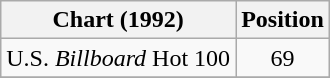<table class="wikitable sortable">
<tr>
<th>Chart (1992)</th>
<th align="center">Position</th>
</tr>
<tr>
<td>U.S. <em>Billboard</em> Hot 100</td>
<td align="center">69</td>
</tr>
<tr>
</tr>
</table>
